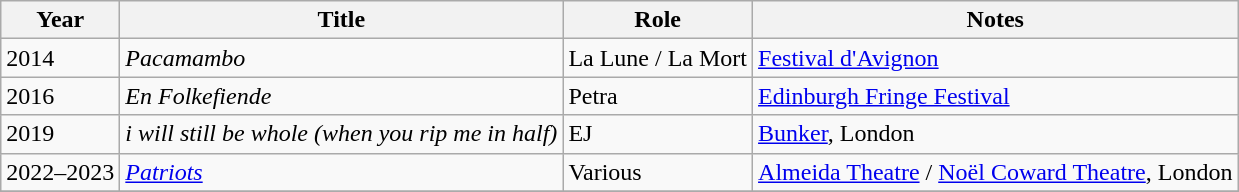<table class="wikitable sortable">
<tr>
<th>Year</th>
<th>Title</th>
<th>Role</th>
<th class="unsortable">Notes</th>
</tr>
<tr>
<td>2014</td>
<td><em>Pacamambo</em></td>
<td>La Lune / La Mort</td>
<td><a href='#'>Festival d'Avignon</a></td>
</tr>
<tr>
<td>2016</td>
<td><em>En Folkefiende</em></td>
<td>Petra</td>
<td><a href='#'>Edinburgh Fringe Festival</a></td>
</tr>
<tr>
<td>2019</td>
<td><em>i will still be whole (when you rip me in half)</em></td>
<td>EJ</td>
<td><a href='#'>Bunker</a>, London</td>
</tr>
<tr>
<td>2022–2023</td>
<td><em><a href='#'>Patriots</a></em></td>
<td>Various</td>
<td><a href='#'>Almeida Theatre</a> / <a href='#'>Noël Coward Theatre</a>, London</td>
</tr>
<tr>
</tr>
</table>
